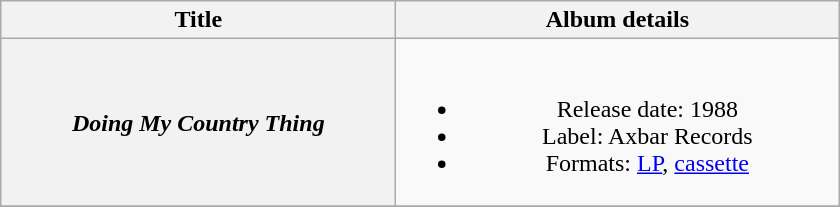<table class="wikitable plainrowheaders" style="text-align:center;">
<tr>
<th style="width:16em;">Title</th>
<th style="width:18em;">Album details</th>
</tr>
<tr>
<th scope="row"><em>Doing My Country Thing</em> </th>
<td><br><ul><li>Release date: 1988</li><li>Label: Axbar Records</li><li>Formats: <a href='#'>LP</a>, <a href='#'>cassette</a></li></ul></td>
</tr>
<tr>
</tr>
</table>
